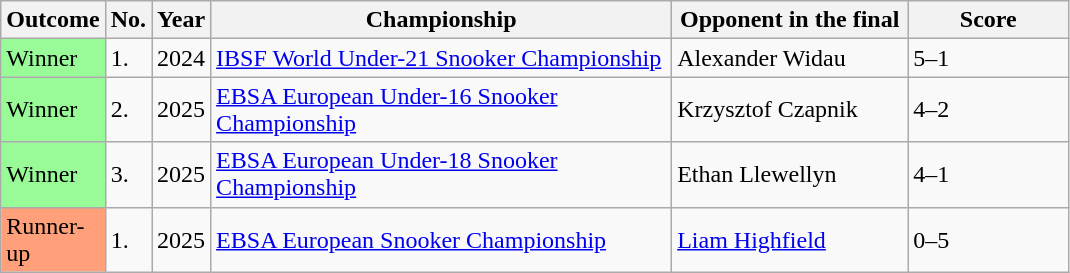<table class="sortable wikitable">
<tr>
<th width="50">Outcome</th>
<th width="20">No.</th>
<th width="20">Year</th>
<th width="300">Championship</th>
<th width="150">Opponent in the final</th>
<th width="100">Score</th>
</tr>
<tr>
<td style="background:#98fb98;">Winner</td>
<td>1.</td>
<td>2024</td>
<td><a href='#'>IBSF World Under-21 Snooker Championship</a></td>
<td> Alexander Widau</td>
<td>5–1</td>
</tr>
<tr>
<td style="background:#98fb98;">Winner</td>
<td>2.</td>
<td>2025</td>
<td><a href='#'>EBSA European Under-16 Snooker Championship</a></td>
<td> Krzysztof Czapnik</td>
<td>4–2</td>
</tr>
<tr>
<td style="background:#98fb98;">Winner</td>
<td>3.</td>
<td>2025</td>
<td><a href='#'>EBSA European Under-18 Snooker Championship</a></td>
<td> Ethan Llewellyn</td>
<td>4–1</td>
</tr>
<tr>
<td style="background:#ffa07a;">Runner-up</td>
<td>1.</td>
<td>2025</td>
<td><a href='#'>EBSA European Snooker Championship</a></td>
<td> <a href='#'>Liam Highfield</a></td>
<td>0–5</td>
</tr>
</table>
